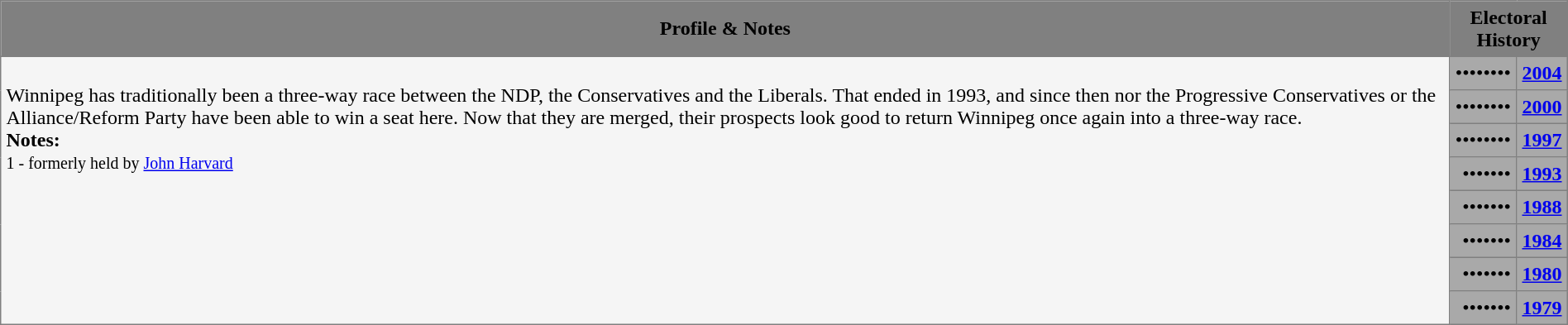<table border="1" cellpadding="4" cellspacing="0" style="border-collapse: collapse">
<tr bgcolor=gray>
<th width=100%>Profile & Notes</th>
<th colspan=2>Electoral History</th>
</tr>
<tr>
<td bgcolor=whitesmoke rowspan=8 valign=top><br>Winnipeg has traditionally been a three-way race between the NDP, the Conservatives and the Liberals. That ended in 1993, and since then nor the Progressive Conservatives or the Alliance/Reform Party have been able to win a seat here. Now that they are merged, their prospects look good to return Winnipeg once again into a three-way race.<br><strong>Notes:</strong><small>
<br>1 -  formerly held by <a href='#'>John Harvard</a></small></td>
<td bgcolor=darkgray align=right valign=center><span>•••</span><span>•••</span><span>••</span></td>
<td bgcolor=darkgray valign=center><strong><a href='#'>2004</a></strong></td>
</tr>
<tr>
<td bgcolor=darkgray align=right valign=center><span>•••</span><span>•••••</span></td>
<td bgcolor=darkgray valign=center><strong><a href='#'>2000</a></strong></td>
</tr>
<tr>
<td colspan=1 bgcolor=darkgray align=right valign=center><span>•••</span><span>•••••</span></td>
<td bgcolor=darkgray valign=center><strong><a href='#'>1997</a></strong></td>
</tr>
<tr>
<td colspan=1 bgcolor=darkgray align=right valign=center><span>•</span><span>••••••</span></td>
<td bgcolor=darkgray valign=center><strong><a href='#'>1993</a></strong></td>
</tr>
<tr>
<td colspan=1 bgcolor=darkgray align=right valign=center><span>•</span><span>•••••</span><span>•</span></td>
<td bgcolor=darkgray valign=center><strong><a href='#'>1988</a></strong></td>
</tr>
<tr>
<td colspan=1 bgcolor=darkgray align=right valign=center><span>•••</span><span>•</span><span>•••</span></td>
<td bgcolor=darkgray valign=center><strong><a href='#'>1984</a></strong></td>
</tr>
<tr>
<td colspan=1 bgcolor=darkgray align=right valign=center><span>••••</span><span>••</span><span>•</span></td>
<td bgcolor=darkgray valign=center><strong><a href='#'>1980</a></strong></td>
</tr>
<tr>
<td colspan=1 bgcolor=darkgray align=right valign=center><span>•••</span><span>••</span><span>••</span></td>
<td bgcolor=darkgray valign=center><strong><a href='#'>1979</a></strong></td>
</tr>
</table>
